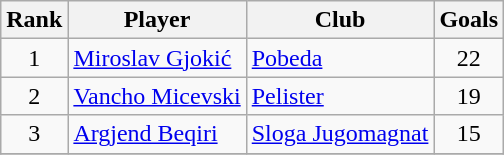<table class="wikitable" style="text-align:center">
<tr>
<th>Rank</th>
<th>Player</th>
<th>Club</th>
<th>Goals</th>
</tr>
<tr>
<td>1</td>
<td align="left"> <a href='#'>Miroslav Gjokić</a></td>
<td align="left"><a href='#'>Pobeda</a></td>
<td>22</td>
</tr>
<tr>
<td>2</td>
<td align="left"> <a href='#'>Vancho Micevski</a></td>
<td align="left"><a href='#'>Pelister</a></td>
<td>19</td>
</tr>
<tr>
<td>3</td>
<td align="left"> <a href='#'>Argjend Beqiri</a></td>
<td align="left"><a href='#'>Sloga Jugomagnat</a></td>
<td>15</td>
</tr>
<tr>
</tr>
</table>
